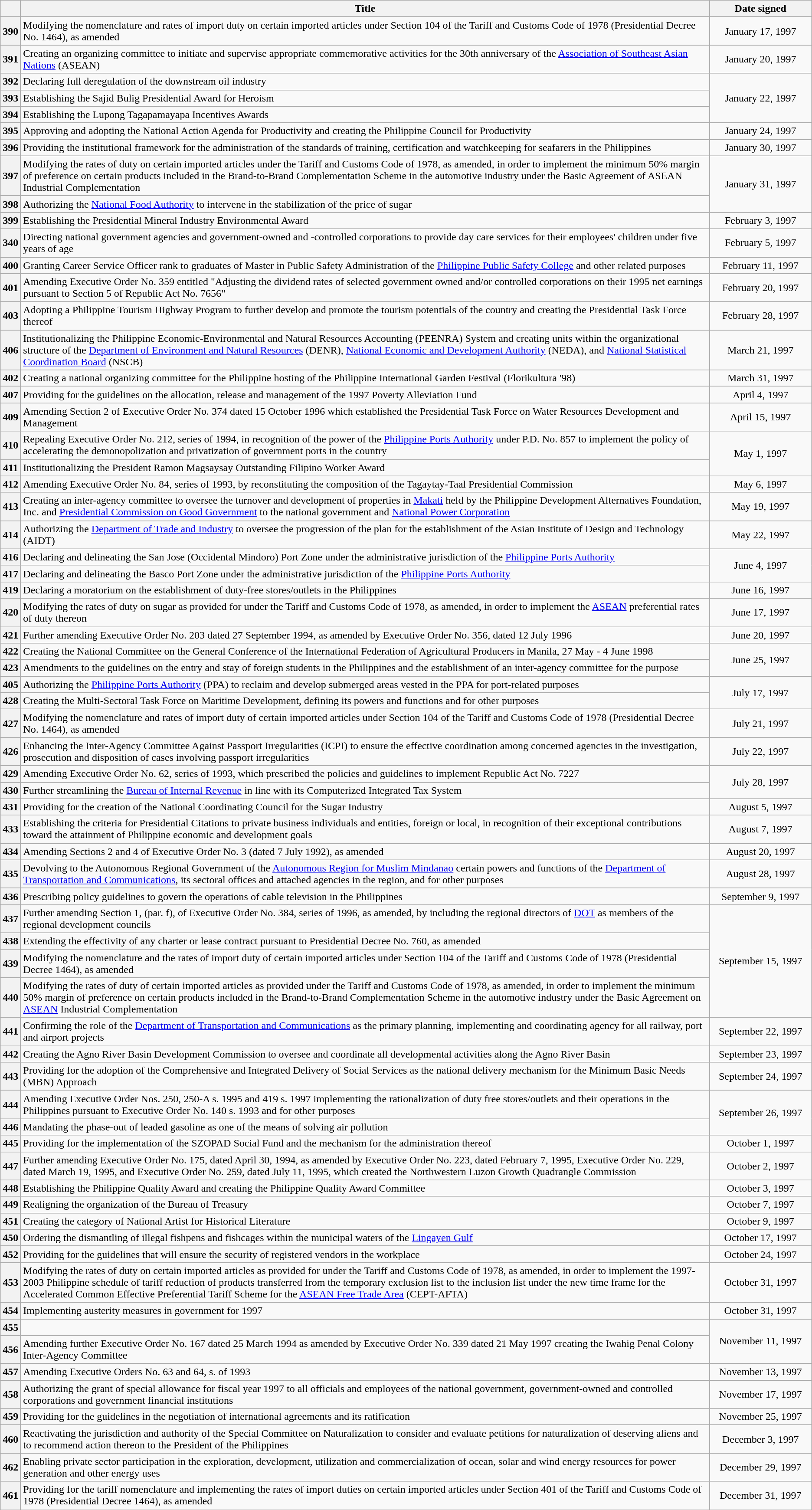<table class="wikitable sortable" style="text-align:center;">
<tr>
<th scope="col"></th>
<th scope="col">Title</th>
<th scope="col" width="150px">Date signed</th>
</tr>
<tr>
<th scope="row">390</th>
<td style="text-align:left;">Modifying the nomenclature and rates of import duty on certain imported articles under Section 104 of the Tariff and Customs Code of 1978 (Presidential Decree No. 1464), as amended</td>
<td>January 17, 1997</td>
</tr>
<tr>
<th scope="row">391</th>
<td style="text-align:left;">Creating an organizing committee to initiate and supervise appropriate commemorative activities for the 30th anniversary of the <a href='#'>Association of Southeast Asian Nations</a> (ASEAN)</td>
<td>January 20, 1997</td>
</tr>
<tr>
<th scope="row">392</th>
<td style="text-align:left;">Declaring full deregulation of the downstream oil industry</td>
<td rowspan="3">January 22, 1997</td>
</tr>
<tr>
<th scope="row">393</th>
<td style="text-align:left;">Establishing the Sajid Bulig Presidential Award for Heroism</td>
</tr>
<tr>
<th scope="row">394</th>
<td style="text-align:left;">Establishing the Lupong Tagapamayapa Incentives Awards</td>
</tr>
<tr>
<th scope="row">395</th>
<td style="text-align:left;">Approving and adopting the National Action Agenda for Productivity and creating the Philippine Council for Productivity</td>
<td>January 24, 1997</td>
</tr>
<tr>
<th scope="row">396</th>
<td style="text-align:left;">Providing the institutional framework for the administration of the standards of training, certification and watchkeeping for seafarers in the Philippines</td>
<td>January 30, 1997</td>
</tr>
<tr>
<th scope="row">397</th>
<td style="text-align:left;">Modifying the rates of duty on certain imported articles under the Tariff and Customs Code of 1978, as amended, in order to implement the minimum 50% margin of preference on certain products included in the Brand-to-Brand Complementation Scheme in the automotive industry under the Basic Agreement of ASEAN Industrial Complementation</td>
<td rowspan="2">January 31, 1997</td>
</tr>
<tr>
<th scope="row">398</th>
<td style="text-align:left;">Authorizing the <a href='#'>National Food Authority</a> to intervene in the stabilization of the price of sugar</td>
</tr>
<tr>
<th scope="row">399</th>
<td style="text-align:left;">Establishing the Presidential Mineral Industry Environmental Award</td>
<td>February 3, 1997</td>
</tr>
<tr>
<th scope="row">340</th>
<td style="text-align:left;">Directing national government agencies and government-owned and -controlled corporations to provide day care services for their employees' children under five years of age</td>
<td>February 5, 1997</td>
</tr>
<tr>
<th scope="row">400</th>
<td style="text-align:left;">Granting Career Service Officer rank to graduates of Master in Public Safety Administration of the <a href='#'>Philippine Public Safety College</a> and other related purposes</td>
<td>February 11, 1997</td>
</tr>
<tr>
<th scope="row">401</th>
<td style="text-align:left;">Amending Executive Order No. 359 entitled "Adjusting the dividend rates of selected government owned and/or controlled corporations on their 1995 net earnings pursuant to Section 5 of Republic Act No. 7656"</td>
<td>February 20, 1997</td>
</tr>
<tr>
<th scope="row">403</th>
<td style="text-align:left;">Adopting a Philippine Tourism Highway Program to further develop and promote the tourism potentials of the country and creating the Presidential Task Force thereof</td>
<td>February 28, 1997</td>
</tr>
<tr>
<th scope="row">406</th>
<td style="text-align:left;">Institutionalizing the Philippine Economic-Environmental and Natural Resources Accounting (PEENRA) System and creating units within the organizational structure of the <a href='#'>Department of Environment and Natural Resources</a> (DENR), <a href='#'>National Economic and Development Authority</a> (NEDA), and <a href='#'>National Statistical Coordination Board</a> (NSCB)</td>
<td>March 21, 1997</td>
</tr>
<tr>
<th scope="row">402</th>
<td style="text-align:left;">Creating a national organizing committee for the Philippine hosting of the Philippine International Garden Festival (Florikultura '98)</td>
<td>March 31, 1997</td>
</tr>
<tr>
<th scope="row">407</th>
<td style="text-align:left;">Providing for the guidelines on the allocation, release and management of the 1997 Poverty Alleviation Fund</td>
<td>April 4, 1997</td>
</tr>
<tr>
<th scope="row">409</th>
<td style="text-align:left;">Amending Section 2 of Executive Order No. 374 dated 15 October 1996 which established the Presidential Task Force on Water Resources Development and Management</td>
<td>April 15, 1997</td>
</tr>
<tr>
<th scope="row">410</th>
<td style="text-align:left;">Repealing Executive Order No. 212, series of 1994, in recognition of the power of the <a href='#'>Philippine Ports Authority</a> under P.D. No. 857 to implement the policy of accelerating the demonopolization and privatization of government ports in the country</td>
<td rowspan="2">May 1, 1997</td>
</tr>
<tr>
<th scope="row">411</th>
<td style="text-align:left;">Institutionalizing the President Ramon Magsaysay Outstanding Filipino Worker Award</td>
</tr>
<tr>
<th scope="row">412</th>
<td style="text-align:left;">Amending Executive Order No. 84, series of 1993, by reconstituting the composition of the Tagaytay-Taal Presidential Commission</td>
<td>May 6, 1997</td>
</tr>
<tr>
<th scope="row">413</th>
<td style="text-align:left;">Creating an inter-agency committee to oversee the turnover and development of properties in <a href='#'>Makati</a> held by the Philippine Development Alternatives Foundation, Inc. and <a href='#'>Presidential Commission on Good Government</a> to the national government and <a href='#'>National Power Corporation</a></td>
<td>May 19, 1997</td>
</tr>
<tr>
<th scope="row">414</th>
<td style="text-align:left;">Authorizing the <a href='#'>Department of Trade and Industry</a> to oversee the progression of the plan for the establishment of the Asian Institute of Design and Technology (AIDT)</td>
<td>May 22, 1997</td>
</tr>
<tr>
<th scope="row">416</th>
<td style="text-align:left;">Declaring and delineating the San Jose (Occidental Mindoro) Port Zone under the administrative jurisdiction of the <a href='#'>Philippine Ports Authority</a></td>
<td rowspan="2">June 4, 1997</td>
</tr>
<tr>
<th scope="row">417</th>
<td style="text-align:left;">Declaring and delineating the Basco Port Zone under the administrative jurisdiction of the <a href='#'>Philippine Ports Authority</a></td>
</tr>
<tr>
<th scope="row">419</th>
<td style="text-align:left;">Declaring a moratorium on the establishment of duty-free stores/outlets in the Philippines</td>
<td>June 16, 1997</td>
</tr>
<tr>
<th scope="row">420</th>
<td style="text-align:left;">Modifying the rates of duty on sugar as provided for under the Tariff and Customs Code of 1978, as amended, in order to implement the <a href='#'>ASEAN</a> preferential rates of duty thereon</td>
<td>June 17, 1997</td>
</tr>
<tr>
<th scope="row">421</th>
<td style="text-align:left;">Further amending Executive Order No. 203 dated 27 September 1994, as amended by Executive Order No. 356, dated 12 July 1996</td>
<td>June 20, 1997</td>
</tr>
<tr>
<th scope="row">422</th>
<td style="text-align:left;">Creating the National Committee on the General Conference of the International Federation of Agricultural Producers in Manila, 27 May - 4 June 1998</td>
<td rowspan="2">June 25, 1997</td>
</tr>
<tr>
<th scope="row">423</th>
<td style="text-align:left;">Amendments to the guidelines on the entry and stay of foreign students in the Philippines and the establishment of an inter-agency committee for the purpose</td>
</tr>
<tr>
<th scope="row">405</th>
<td style="text-align:left;">Authorizing the <a href='#'>Philippine Ports Authority</a> (PPA) to reclaim and develop submerged areas vested in the PPA for port-related purposes</td>
<td rowspan="2">July 17, 1997</td>
</tr>
<tr>
<th scope="row">428</th>
<td style="text-align:left;">Creating the Multi-Sectoral Task Force on Maritime Development, defining its powers and functions and for other purposes</td>
</tr>
<tr>
<th scope="row">427</th>
<td style="text-align:left;">Modifying the nomenclature and rates of import duty of certain imported articles under Section 104 of the Tariff and Customs Code of 1978 (Presidential Decree No. 1464), as amended</td>
<td>July 21, 1997</td>
</tr>
<tr>
<th scope="row">426</th>
<td style="text-align:left;">Enhancing the Inter-Agency Committee Against Passport Irregularities (ICPI) to ensure the effective coordination among concerned agencies in the investigation, prosecution and disposition of cases involving passport irregularities</td>
<td>July 22, 1997</td>
</tr>
<tr>
<th scope="row">429</th>
<td style="text-align:left;">Amending Executive Order No. 62, series of 1993, which prescribed the policies and guidelines to implement Republic Act No. 7227</td>
<td rowspan="2">July 28, 1997</td>
</tr>
<tr>
<th scope="row">430</th>
<td style="text-align:left;">Further streamlining the <a href='#'>Bureau of Internal Revenue</a> in line with its Computerized Integrated Tax System</td>
</tr>
<tr>
<th scope="row">431</th>
<td style="text-align:left;">Providing for the creation of the National Coordinating Council for the Sugar Industry</td>
<td>August 5, 1997</td>
</tr>
<tr>
<th scope="row">433</th>
<td style="text-align:left;">Establishing the criteria for Presidential Citations to private business individuals and entities, foreign or local, in recognition of their exceptional contributions toward the attainment of Philippine economic and development goals</td>
<td>August 7, 1997</td>
</tr>
<tr>
<th scope="row">434</th>
<td style="text-align:left;">Amending Sections 2 and 4 of Executive Order No. 3 (dated 7 July 1992), as amended</td>
<td>August 20, 1997</td>
</tr>
<tr>
<th scope="row">435</th>
<td style="text-align:left;">Devolving to the Autonomous Regional Government of the <a href='#'>Autonomous Region for Muslim Mindanao</a> certain powers and functions of the <a href='#'>Department of Transportation and Communications</a>, its sectoral offices and attached agencies in the region, and for other purposes</td>
<td>August 28, 1997</td>
</tr>
<tr>
<th scope="row">436</th>
<td style="text-align:left;">Prescribing policy guidelines to govern the operations of cable television in the Philippines</td>
<td>September 9, 1997</td>
</tr>
<tr>
<th scope="row">437</th>
<td style="text-align:left;">Further amending Section 1, (par. f), of Executive Order No. 384, series of 1996, as amended, by including the regional directors of <a href='#'>DOT</a> as members of the regional development councils</td>
<td rowspan="4">September 15, 1997</td>
</tr>
<tr>
<th scope="row">438</th>
<td style="text-align:left;">Extending the effectivity of any charter or lease contract pursuant to Presidential Decree No. 760, as amended</td>
</tr>
<tr>
<th scope="row">439</th>
<td style="text-align:left;">Modifying the nomenclature and the rates of import duty of certain imported articles under Section 104 of the Tariff and Customs Code of 1978 (Presidential Decree 1464), as amended</td>
</tr>
<tr>
<th scope="row">440</th>
<td style="text-align:left;">Modifying the rates of  duty of certain imported articles as provided under the Tariff and Customs Code of 1978, as amended, in order to implement the minimum 50% margin of preference on certain products included in the Brand-to-Brand Complementation Scheme in the automotive industry under the Basic Agreement on <a href='#'>ASEAN</a> Industrial Complementation</td>
</tr>
<tr>
<th scope="row">441</th>
<td style="text-align:left;">Confirming the role of the <a href='#'>Department of Transportation and Communications</a> as the primary planning, implementing and coordinating agency for all railway, port and airport projects</td>
<td>September 22, 1997</td>
</tr>
<tr>
<th scope="row">442</th>
<td style="text-align:left;">Creating the Agno River Basin Development Commission to oversee and coordinate all developmental activities along the Agno River Basin</td>
<td>September 23, 1997</td>
</tr>
<tr>
<th scope="row">443</th>
<td style="text-align:left;">Providing for the adoption of the Comprehensive and Integrated Delivery of Social Services as the national delivery mechanism for the Minimum Basic Needs (MBN) Approach</td>
<td>September 24, 1997</td>
</tr>
<tr>
<th scope="row">444</th>
<td style="text-align:left;">Amending Executive Order Nos. 250, 250-A s. 1995 and 419 s. 1997 implementing the rationalization of duty free stores/outlets and their operations in the Philippines pursuant to Executive Order No. 140 s. 1993 and for other purposes</td>
<td rowspan="2">September 26, 1997</td>
</tr>
<tr>
<th scope="row">446</th>
<td style="text-align:left;">Mandating the phase-out of leaded gasoline as one of the means of solving air pollution</td>
</tr>
<tr>
<th scope="row">445</th>
<td style="text-align:left;">Providing for the implementation of the SZOPAD Social Fund and the mechanism for the administration thereof</td>
<td>October 1, 1997</td>
</tr>
<tr>
<th scope="row">447</th>
<td style="text-align:left;">Further amending Executive Order No. 175, dated April 30, 1994, as amended by Executive Order No. 223, dated February 7, 1995, Executive Order No. 229, dated March 19, 1995, and Executive Order No. 259, dated July 11, 1995, which created the Northwestern Luzon Growth Quadrangle Commission</td>
<td>October 2, 1997</td>
</tr>
<tr>
<th scope="row">448</th>
<td style="text-align:left;">Establishing the Philippine Quality Award and creating the Philippine Quality Award Committee</td>
<td>October 3, 1997</td>
</tr>
<tr>
<th scope="row">449</th>
<td style="text-align:left;">Realigning the organization of the Bureau of Treasury</td>
<td>October 7, 1997</td>
</tr>
<tr>
<th scope="row">451</th>
<td style="text-align:left;">Creating the category of National Artist for Historical Literature</td>
<td>October 9, 1997</td>
</tr>
<tr>
<th scope="row">450</th>
<td style="text-align:left;">Ordering the dismantling of illegal fishpens and fishcages within the municipal waters of the <a href='#'>Lingayen Gulf</a></td>
<td>October 17, 1997</td>
</tr>
<tr>
<th scope="row">452</th>
<td style="text-align:left;">Providing for the guidelines that will ensure the security of registered vendors in the workplace</td>
<td>October 24, 1997</td>
</tr>
<tr>
<th scope="row">453</th>
<td style="text-align:left;">Modifying the rates of duty on certain imported articles as provided for under the Tariff and Customs Code of 1978, as amended, in order to implement the 1997-2003 Philippine schedule of tariff reduction of products transferred from the temporary exclusion list to the inclusion list under the new time frame for the Accelerated Common Effective Preferential Tariff Scheme for the <a href='#'>ASEAN Free Trade Area</a> (CEPT-AFTA)</td>
<td>October 31, 1997</td>
</tr>
<tr>
<th scope="row">454</th>
<td style="text-align:left;">Implementing austerity measures in government for 1997</td>
<td>October 31, 1997</td>
</tr>
<tr>
<th scope="row">455</th>
<td style="text-align:left;"></td>
<td rowspan="2">November 11, 1997</td>
</tr>
<tr>
<th scope="row">456</th>
<td style="text-align:left;">Amending further Executive Order No. 167 dated 25 March 1994 as amended by Executive Order No. 339 dated 21 May 1997 creating the Iwahig Penal Colony Inter-Agency Committee</td>
</tr>
<tr>
<th scope="row">457</th>
<td style="text-align:left;">Amending Executive Orders No. 63 and 64, s. of 1993</td>
<td>November 13, 1997</td>
</tr>
<tr>
<th scope="row">458</th>
<td style="text-align:left;">Authorizing the grant of special allowance for fiscal year 1997 to all officials and employees of the national government, government-owned and controlled corporations and government financial institutions</td>
<td>November 17, 1997</td>
</tr>
<tr>
<th scope="row">459</th>
<td style="text-align:left;">Providing for the guidelines in the negotiation of international agreements and its ratification</td>
<td>November 25, 1997</td>
</tr>
<tr>
<th scope="row">460</th>
<td style="text-align:left;">Reactivating the jurisdiction and authority of the Special Committee on Naturalization to consider and evaluate petitions for naturalization of deserving aliens and to recommend action thereon to the President of the Philippines</td>
<td>December 3, 1997</td>
</tr>
<tr>
<th scope="row">462</th>
<td style="text-align:left;">Enabling private sector participation in the exploration, development, utilization and commercialization of ocean, solar and wind energy resources for power generation and other energy uses</td>
<td>December 29, 1997</td>
</tr>
<tr>
<th scope="row">461</th>
<td style="text-align:left;">Providing for the tariff nomenclature and implementing the rates of import duties on certain imported articles under Section 401 of the Tariff and Customs Code of 1978 (Presidential Decree 1464), as amended</td>
<td>December 31, 1997</td>
</tr>
</table>
